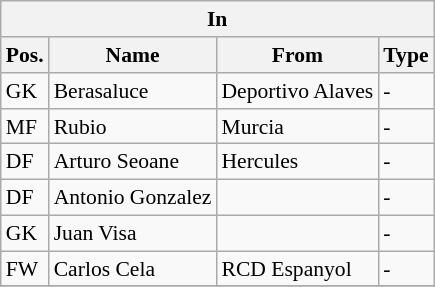<table class="wikitable" style="font-size:90%;float:left; margin-right:1em;">
<tr>
<th colspan="4">In</th>
</tr>
<tr>
<th>Pos.</th>
<th>Name</th>
<th>From</th>
<th>Type</th>
</tr>
<tr>
<td>GK</td>
<td>Berasaluce</td>
<td>Deportivo Alaves</td>
<td>-</td>
</tr>
<tr>
<td>MF</td>
<td>Rubio</td>
<td>Murcia</td>
<td>-</td>
</tr>
<tr>
<td>DF</td>
<td>Arturo Seoane</td>
<td>Hercules</td>
<td>-</td>
</tr>
<tr>
<td>DF</td>
<td>Antonio Gonzalez</td>
<td></td>
<td>-</td>
</tr>
<tr>
<td>GK</td>
<td>Juan Visa</td>
<td></td>
<td>-</td>
</tr>
<tr>
<td>FW</td>
<td>Carlos Cela</td>
<td>RCD Espanyol</td>
<td>-</td>
</tr>
<tr>
</tr>
</table>
